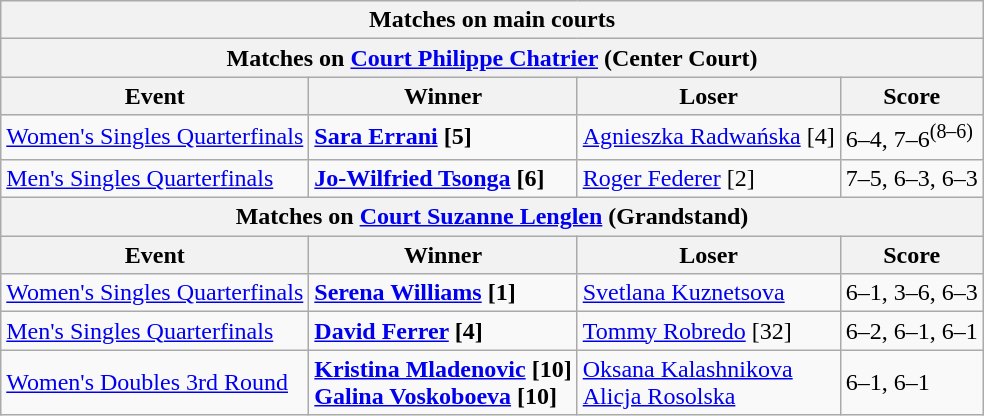<table class="wikitable">
<tr>
<th colspan=4 style=white-space:nowrap>Matches on main courts</th>
</tr>
<tr>
<th colspan=4>Matches on <a href='#'>Court Philippe Chatrier</a> (Center Court)</th>
</tr>
<tr>
<th>Event</th>
<th>Winner</th>
<th>Loser</th>
<th>Score</th>
</tr>
<tr>
<td><a href='#'>Women's Singles Quarterfinals</a></td>
<td><strong> <a href='#'>Sara Errani</a> [5]</strong></td>
<td> <a href='#'>Agnieszka Radwańska</a> [4]</td>
<td>6–4, 7–6<sup>(8–6)</sup></td>
</tr>
<tr>
<td><a href='#'>Men's Singles Quarterfinals</a></td>
<td><strong> <a href='#'>Jo-Wilfried Tsonga</a> [6]</strong></td>
<td> <a href='#'>Roger Federer</a> [2]</td>
<td>7–5, 6–3, 6–3</td>
</tr>
<tr>
<th colspan=4>Matches on <a href='#'>Court Suzanne Lenglen</a> (Grandstand)</th>
</tr>
<tr>
<th>Event</th>
<th>Winner</th>
<th>Loser</th>
<th>Score</th>
</tr>
<tr>
<td><a href='#'>Women's Singles Quarterfinals</a></td>
<td><strong> <a href='#'>Serena Williams</a> [1]</strong></td>
<td> <a href='#'>Svetlana Kuznetsova</a></td>
<td>6–1, 3–6, 6–3</td>
</tr>
<tr>
<td><a href='#'>Men's Singles Quarterfinals</a></td>
<td><strong> <a href='#'>David Ferrer</a> [4]</strong></td>
<td> <a href='#'>Tommy Robredo</a> [32]</td>
<td>6–2, 6–1, 6–1</td>
</tr>
<tr>
<td><a href='#'>Women's Doubles 3rd Round</a></td>
<td><strong> <a href='#'>Kristina Mladenovic</a> [10] <br>  <a href='#'>Galina Voskoboeva</a> [10]</strong></td>
<td> <a href='#'>Oksana Kalashnikova</a> <br>  <a href='#'>Alicja Rosolska</a></td>
<td>6–1, 6–1</td>
</tr>
</table>
